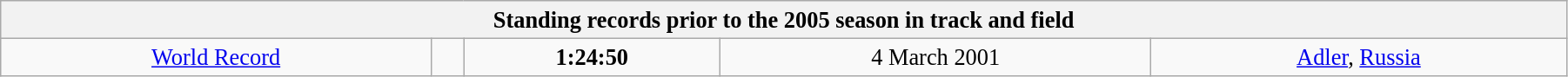<table class="wikitable" style=" text-align:center; font-size:110%;" width="95%">
<tr>
<th colspan="5">Standing records prior to the 2005 season in track and field</th>
</tr>
<tr>
<td><a href='#'>World Record</a></td>
<td></td>
<td><strong>1:24:50</strong></td>
<td>4 March 2001</td>
<td> <a href='#'>Adler</a>, <a href='#'>Russia</a></td>
</tr>
</table>
